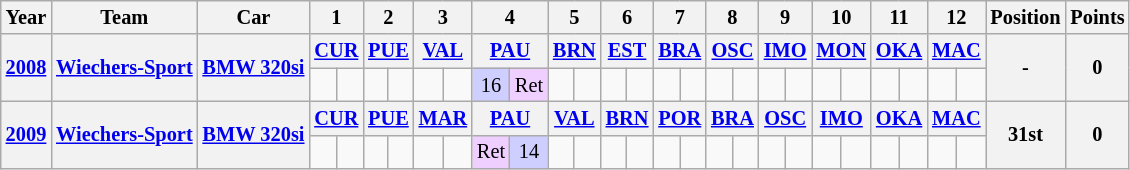<table class="wikitable" style="text-align:center; font-size:85%">
<tr>
<th>Year</th>
<th>Team</th>
<th>Car</th>
<th colspan=2>1</th>
<th colspan=2>2</th>
<th colspan=2>3</th>
<th colspan=2>4</th>
<th colspan=2>5</th>
<th colspan=2>6</th>
<th colspan=2>7</th>
<th colspan=2>8</th>
<th colspan=2>9</th>
<th colspan=2>10</th>
<th colspan=2>11</th>
<th colspan=2>12</th>
<th>Position</th>
<th>Points</th>
</tr>
<tr>
<th rowspan=2><a href='#'>2008</a></th>
<th rowspan=2><a href='#'>Wiechers-Sport</a></th>
<th rowspan=2><a href='#'>BMW 320si</a></th>
<th colspan=2><a href='#'>CUR</a> </th>
<th colspan=2><a href='#'>PUE</a> </th>
<th colspan=2><a href='#'>VAL</a> </th>
<th colspan=2><a href='#'>PAU</a> </th>
<th colspan=2><a href='#'>BRN</a> </th>
<th colspan=2><a href='#'>EST</a> </th>
<th colspan=2><a href='#'>BRA</a> </th>
<th colspan=2><a href='#'>OSC</a> </th>
<th colspan=2><a href='#'>IMO</a> </th>
<th colspan=2><a href='#'>MON</a> </th>
<th colspan=2><a href='#'>OKA</a> </th>
<th colspan=2><a href='#'>MAC</a> </th>
<th rowspan=2>-</th>
<th rowspan=2>0</th>
</tr>
<tr>
<td></td>
<td></td>
<td></td>
<td></td>
<td></td>
<td></td>
<td style="background:#cfcfff;">16</td>
<td style="background:#efcfff;">Ret</td>
<td></td>
<td></td>
<td></td>
<td></td>
<td></td>
<td></td>
<td></td>
<td></td>
<td></td>
<td></td>
<td></td>
<td></td>
<td></td>
<td></td>
<td></td>
<td></td>
</tr>
<tr>
<th rowspan=2><a href='#'>2009</a></th>
<th rowspan=2><a href='#'>Wiechers-Sport</a></th>
<th rowspan=2><a href='#'>BMW 320si</a></th>
<th colspan=2><a href='#'>CUR</a> </th>
<th colspan=2><a href='#'>PUE</a> </th>
<th colspan=2><a href='#'>MAR</a> </th>
<th colspan=2><a href='#'>PAU</a> </th>
<th colspan=2><a href='#'>VAL</a> </th>
<th colspan=2><a href='#'>BRN</a> </th>
<th colspan=2><a href='#'>POR</a> </th>
<th colspan=2><a href='#'>BRA</a> </th>
<th colspan=2><a href='#'>OSC</a> </th>
<th colspan=2><a href='#'>IMO</a> </th>
<th colspan=2><a href='#'>OKA</a> </th>
<th colspan=2><a href='#'>MAC</a> </th>
<th rowspan=2>31st</th>
<th rowspan=2>0</th>
</tr>
<tr>
<td></td>
<td></td>
<td></td>
<td></td>
<td></td>
<td></td>
<td style="background:#efcfff;">Ret</td>
<td style="background:#cfcfff;">14</td>
<td></td>
<td></td>
<td></td>
<td></td>
<td></td>
<td></td>
<td></td>
<td></td>
<td></td>
<td></td>
<td></td>
<td></td>
<td></td>
<td></td>
<td></td>
<td></td>
</tr>
</table>
